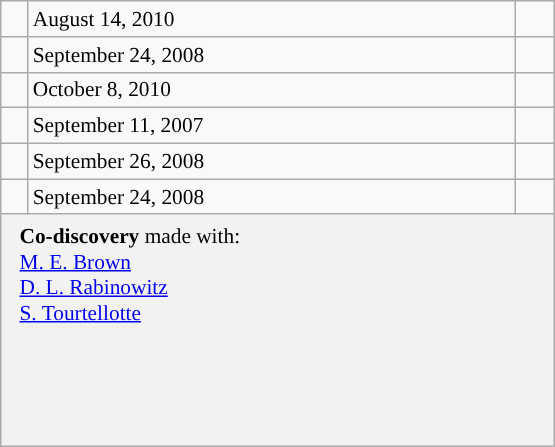<table class="wikitable" style="font-size: 89%; float: left; width: 26em; margin-right: 1em; height: 280px;">
<tr>
<td></td>
<td>August 14, 2010</td>
<td> </td>
</tr>
<tr>
<td></td>
<td>September 24, 2008</td>
<td> </td>
</tr>
<tr>
<td><strong></strong></td>
<td>October 8, 2010</td>
<td></td>
</tr>
<tr>
<td></td>
<td>September 11, 2007</td>
<td> </td>
</tr>
<tr>
<td></td>
<td>September 26, 2008</td>
<td> </td>
</tr>
<tr>
<td></td>
<td>September 24, 2008</td>
<td> </td>
</tr>
<tr>
<th colspan=3 style="font-weight: normal; text-align: left; padding: 6px 12px 80px;"><strong>Co-discovery</strong> made with:<br> <a href='#'>M. E. Brown</a><br> <a href='#'>D. L. Rabinowitz</a><br> <a href='#'>S. Tourtellotte</a></th>
</tr>
</table>
